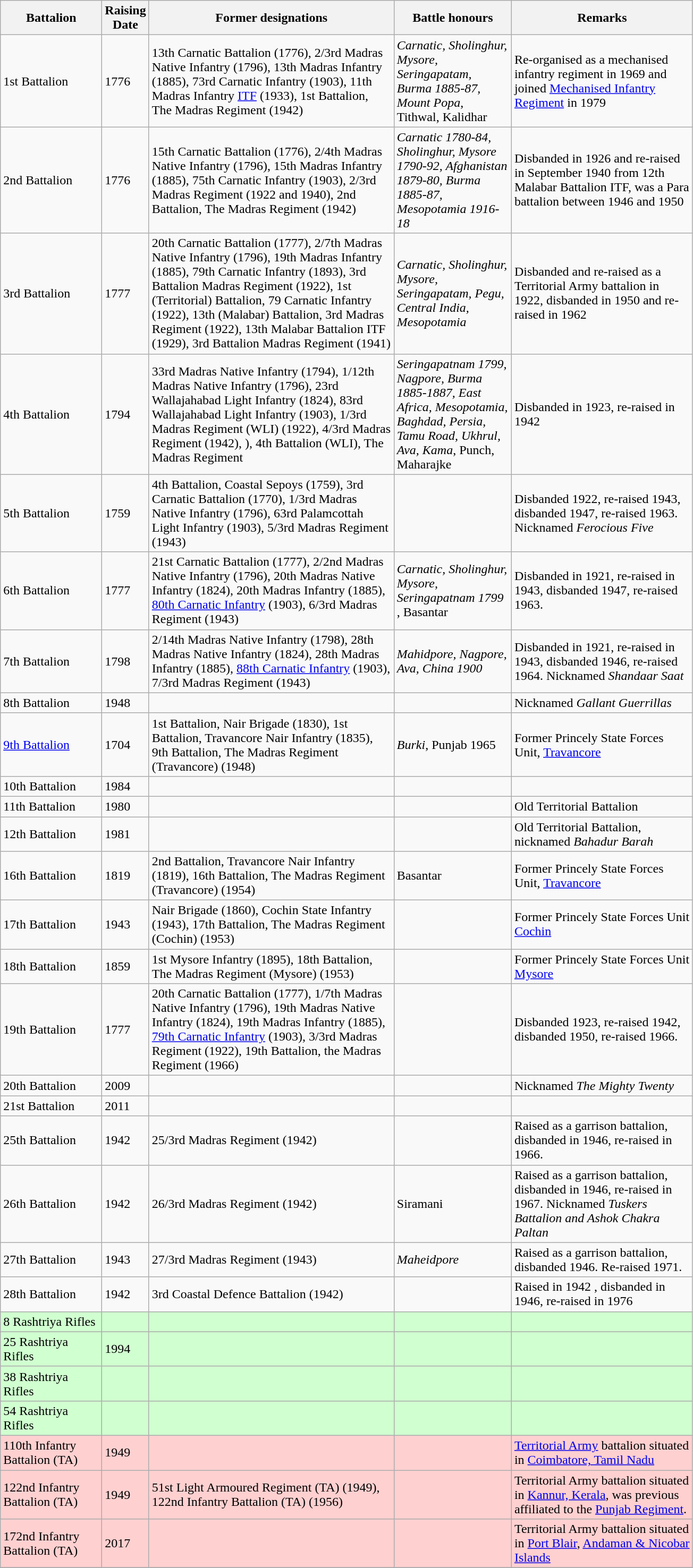<table class="wikitable">
<tr>
<th scope="col" style="width: 120px;">Battalion</th>
<th scope="col" style="width: 50px;">Raising Date</th>
<th scope="col" style="width: 300px;">Former designations</th>
<th scope="col" style="width: 140px;">Battle honours</th>
<th scope="col" style="width: 220px;">Remarks</th>
</tr>
<tr>
<td>1st Battalion</td>
<td>1776</td>
<td>13th Carnatic Battalion (1776), 2/3rd Madras Native Infantry (1796), 13th Madras Infantry (1885), 73rd Carnatic Infantry (1903), 11th Madras Infantry <a href='#'>ITF</a> (1933), 1st Battalion, The Madras Regiment (1942)</td>
<td><em>Carnatic, Sholinghur, Mysore, Seringapatam, Burma 1885-87, Mount Popa</em>, Tithwal, Kalidhar</td>
<td>Re-organised as a mechanised infantry regiment in 1969 and joined <a href='#'>Mechanised Infantry Regiment</a> in 1979</td>
</tr>
<tr>
<td>2nd Battalion</td>
<td>1776</td>
<td>15th Carnatic Battalion (1776), 2/4th Madras Native Infantry (1796), 15th Madras Infantry (1885), 75th Carnatic Infantry (1903), 2/3rd Madras Regiment (1922 and 1940), 2nd Battalion, The Madras Regiment (1942)</td>
<td><em>Carnatic 1780-84, Sholinghur, Mysore 1790-92, Afghanistan 1879-80, Burma 1885-87, Mesopotamia 1916-18</em></td>
<td>Disbanded in 1926 and re-raised in September 1940 from 12th Malabar Battalion ITF, was a Para battalion between 1946 and 1950</td>
</tr>
<tr>
<td>3rd Battalion</td>
<td>1777</td>
<td>20th Carnatic Battalion (1777), 2/7th Madras Native Infantry (1796), 19th Madras Infantry (1885), 79th Carnatic Infantry (1893), 3rd Battalion Madras Regiment (1922), 1st (Territorial) Battalion, 79 Carnatic Infantry (1922), 13th (Malabar) Battalion, 3rd Madras Regiment (1922), 13th Malabar Battalion ITF (1929), 3rd Battalion Madras Regiment (1941)</td>
<td><em>Carnatic, Sholinghur, Mysore, Seringapatam, Pegu, Central India, Mesopotamia</em></td>
<td>Disbanded and re-raised as a Territorial Army battalion in 1922, disbanded in 1950 and re-raised in 1962</td>
</tr>
<tr>
<td>4th Battalion</td>
<td>1794</td>
<td>33rd Madras Native Infantry (1794), 1/12th Madras Native Infantry (1796), 23rd Wallajahabad Light Infantry (1824), 83rd Wallajahabad Light Infantry (1903), 1/3rd Madras Regiment (WLI) (1922), 4/3rd Madras Regiment (1942), ), 4th Battalion (WLI), The Madras Regiment</td>
<td><em>Seringapatnam 1799, Nagpore, Burma 1885-1887, East Africa, Mesopotamia, Baghdad, Persia, Tamu Road, Ukhrul, Ava, Kama</em>, Punch, Maharajke</td>
<td>Disbanded in 1923, re-raised in 1942</td>
</tr>
<tr>
<td>5th Battalion</td>
<td>1759</td>
<td>4th Battalion, Coastal Sepoys (1759), 3rd Carnatic Battalion (1770), 1/3rd Madras Native Infantry (1796), 63rd Palamcottah Light Infantry (1903), 5/3rd Madras Regiment (1943)</td>
<td></td>
<td>Disbanded 1922, re-raised 1943, disbanded 1947, re-raised 1963. Nicknamed <em>Ferocious Five</em></td>
</tr>
<tr>
<td>6th Battalion</td>
<td>1777</td>
<td>21st Carnatic Battalion (1777), 2/2nd Madras Native Infantry (1796), 20th Madras Native Infantry (1824), 20th Madras Infantry (1885), <a href='#'>80th Carnatic Infantry</a> (1903), 6/3rd Madras Regiment (1943)</td>
<td><em>Carnatic, Sholinghur, Mysore, Seringapatnam 1799 </em>, Basantar</td>
<td>Disbanded in 1921, re-raised in 1943, disbanded 1947, re-raised 1963.</td>
</tr>
<tr>
<td>7th Battalion</td>
<td>1798</td>
<td>2/14th Madras Native Infantry (1798), 28th Madras Native Infantry (1824), 28th Madras Infantry (1885), <a href='#'>88th Carnatic Infantry</a> (1903), 7/3rd Madras Regiment (1943)</td>
<td><em>Mahidpore, Nagpore, Ava, China 1900</em></td>
<td>Disbanded in 1921, re-raised in 1943, disbanded 1946, re-raised 1964. Nicknamed <em>Shandaar Saat</em></td>
</tr>
<tr>
<td>8th Battalion</td>
<td>1948</td>
<td></td>
<td></td>
<td>Nicknamed <em>Gallant Guerrillas</em></td>
</tr>
<tr>
<td><a href='#'>9th Battalion</a></td>
<td>1704</td>
<td>1st Battalion, Nair Brigade (1830), 1st Battalion, Travancore Nair Infantry (1835), 9th Battalion, The Madras Regiment (Travancore) (1948)</td>
<td><em>Burki</em>, Punjab 1965</td>
<td>Former Princely State Forces Unit, <a href='#'>Travancore</a></td>
</tr>
<tr>
<td>10th Battalion</td>
<td>1984</td>
<td></td>
<td></td>
<td></td>
</tr>
<tr>
<td>11th Battalion</td>
<td>1980</td>
<td></td>
<td></td>
<td>Old Territorial Battalion</td>
</tr>
<tr>
<td>12th Battalion</td>
<td>1981</td>
<td></td>
<td></td>
<td>Old Territorial Battalion, nicknamed <em>Bahadur Barah</em></td>
</tr>
<tr>
<td>16th Battalion</td>
<td>1819</td>
<td>2nd Battalion, Travancore Nair Infantry (1819), 16th Battalion, The Madras Regiment (Travancore) (1954)</td>
<td>Basantar</td>
<td>Former Princely State Forces Unit, <a href='#'>Travancore</a></td>
</tr>
<tr>
<td>17th Battalion</td>
<td>1943</td>
<td>Nair Brigade (1860), Cochin State Infantry (1943), 17th Battalion, The Madras Regiment (Cochin) (1953)</td>
<td></td>
<td>Former Princely State Forces Unit <a href='#'>Cochin</a></td>
</tr>
<tr>
<td>18th Battalion</td>
<td>1859</td>
<td>1st Mysore Infantry (1895), 18th Battalion, The Madras Regiment (Mysore) (1953)</td>
<td></td>
<td>Former Princely State Forces Unit <a href='#'>Mysore</a></td>
</tr>
<tr>
<td>19th Battalion</td>
<td>1777</td>
<td>20th Carnatic Battalion (1777), 1/7th Madras Native Infantry (1796), 19th Madras Native Infantry (1824), 19th Madras Infantry (1885), <a href='#'>79th Carnatic Infantry</a> (1903), 3/3rd Madras Regiment (1922), 19th Battalion, the Madras Regiment (1966)</td>
<td></td>
<td>Disbanded 1923, re-raised 1942, disbanded 1950, re-raised 1966.</td>
</tr>
<tr>
<td>20th Battalion</td>
<td>2009</td>
<td></td>
<td></td>
<td>Nicknamed <em>The Mighty Twenty</em></td>
</tr>
<tr>
<td>21st Battalion</td>
<td>2011</td>
<td></td>
<td></td>
<td></td>
</tr>
<tr>
<td>25th Battalion</td>
<td>1942</td>
<td>25/3rd Madras Regiment (1942)</td>
<td></td>
<td>Raised as a garrison battalion, disbanded in 1946, re-raised in 1966.</td>
</tr>
<tr>
<td>26th Battalion</td>
<td>1942</td>
<td>26/3rd Madras Regiment (1942)</td>
<td>Siramani</td>
<td>Raised as a garrison battalion, disbanded in 1946, re-raised in 1967. Nicknamed <em>Tuskers Battalion and Ashok Chakra Paltan</em></td>
</tr>
<tr>
<td>27th Battalion</td>
<td>1943</td>
<td>27/3rd Madras Regiment (1943)</td>
<td><em>Maheidpore</em></td>
<td>Raised as a garrison battalion, disbanded 1946. Re-raised 1971.</td>
</tr>
<tr>
<td>28th Battalion</td>
<td>1942</td>
<td>3rd Coastal Defence Battalion (1942)</td>
<td></td>
<td>Raised in 1942 , disbanded in 1946, re-raised in 1976</td>
</tr>
<tr style="background:#D0FFD0">
<td>8 Rashtriya Rifles</td>
<td></td>
<td></td>
<td></td>
<td></td>
</tr>
<tr style="background:#D0FFD0">
<td>25 Rashtriya Rifles</td>
<td>1994</td>
<td></td>
<td></td>
<td></td>
</tr>
<tr style="background:#D0FFD0">
<td>38 Rashtriya Rifles</td>
<td></td>
<td></td>
<td></td>
<td></td>
</tr>
<tr style="background:#D0FFD0">
<td>54 Rashtriya Rifles</td>
<td></td>
<td></td>
<td></td>
<td></td>
</tr>
<tr style="background:#FFD0D0">
<td>110th Infantry Battalion (TA)</td>
<td>1949</td>
<td></td>
<td></td>
<td><a href='#'>Territorial Army</a> battalion situated in <a href='#'>Coimbatore, Tamil Nadu</a></td>
</tr>
<tr style="background:#FFD0D0">
<td>122nd Infantry Battalion (TA)</td>
<td>1949</td>
<td>51st Light Armoured Regiment (TA) (1949), 122nd Infantry Battalion (TA) (1956)</td>
<td></td>
<td>Territorial Army battalion situated in <a href='#'>Kannur, Kerala</a>, was previous affiliated to the <a href='#'>Punjab Regiment</a>.</td>
</tr>
<tr style="background:#FFD0D0">
<td>172nd Infantry Battalion (TA)</td>
<td>2017</td>
<td></td>
<td></td>
<td>Territorial Army battalion situated in <a href='#'>Port Blair</a>, <a href='#'>Andaman & Nicobar Islands</a></td>
</tr>
<tr>
</tr>
</table>
